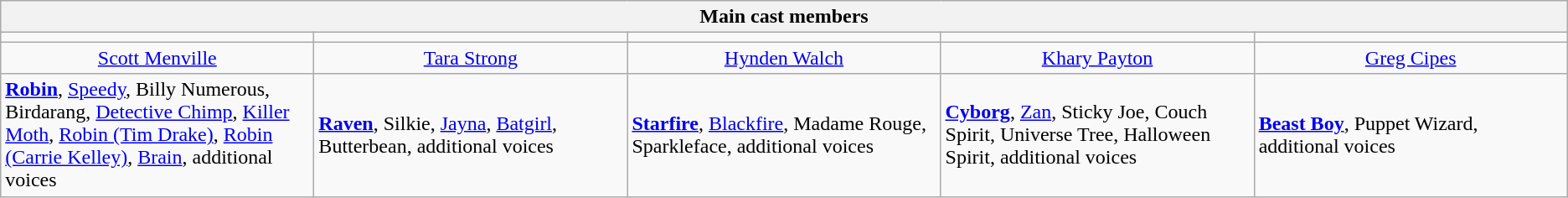<table class="wikitable">
<tr>
<th colspan=6>Main cast members</th>
</tr>
<tr>
<td align=center></td>
<td align=center></td>
<td align=center></td>
<td align=center></td>
<td align=center></td>
</tr>
<tr style="text-align:center;">
<td style="width:16%;"><a href='#'>Scott Menville</a></td>
<td style="width:16%;"><a href='#'>Tara Strong</a></td>
<td style="width:16%;"><a href='#'>Hynden Walch</a></td>
<td style="width:16%;"><a href='#'>Khary Payton</a></td>
<td style="width:16%;"><a href='#'>Greg Cipes</a></td>
</tr>
<tr>
<td width=16%><strong><a href='#'>Robin</a></strong>, <a href='#'>Speedy</a>, Billy Numerous, Birdarang, <a href='#'>Detective Chimp</a>, <a href='#'>Killer Moth</a>, <a href='#'>Robin (Tim Drake)</a>, <a href='#'>Robin (Carrie Kelley)</a>, <a href='#'>Brain</a>, additional voices</td>
<td width="16%"><strong><a href='#'>Raven</a></strong>, Silkie, <a href='#'>Jayna</a>, <a href='#'>Batgirl</a>, Butterbean, additional voices</td>
<td width=16%><strong><a href='#'>Starfire</a></strong>, <a href='#'>Blackfire</a>, Madame Rouge, Sparkleface, additional voices</td>
<td width=16%><strong><a href='#'>Cyborg</a></strong>, <a href='#'>Zan</a>, Sticky Joe, Couch Spirit, Universe Tree, Halloween Spirit, additional voices</td>
<td width=16%><strong><a href='#'>Beast Boy</a></strong>, Puppet Wizard, additional voices</td>
</tr>
</table>
